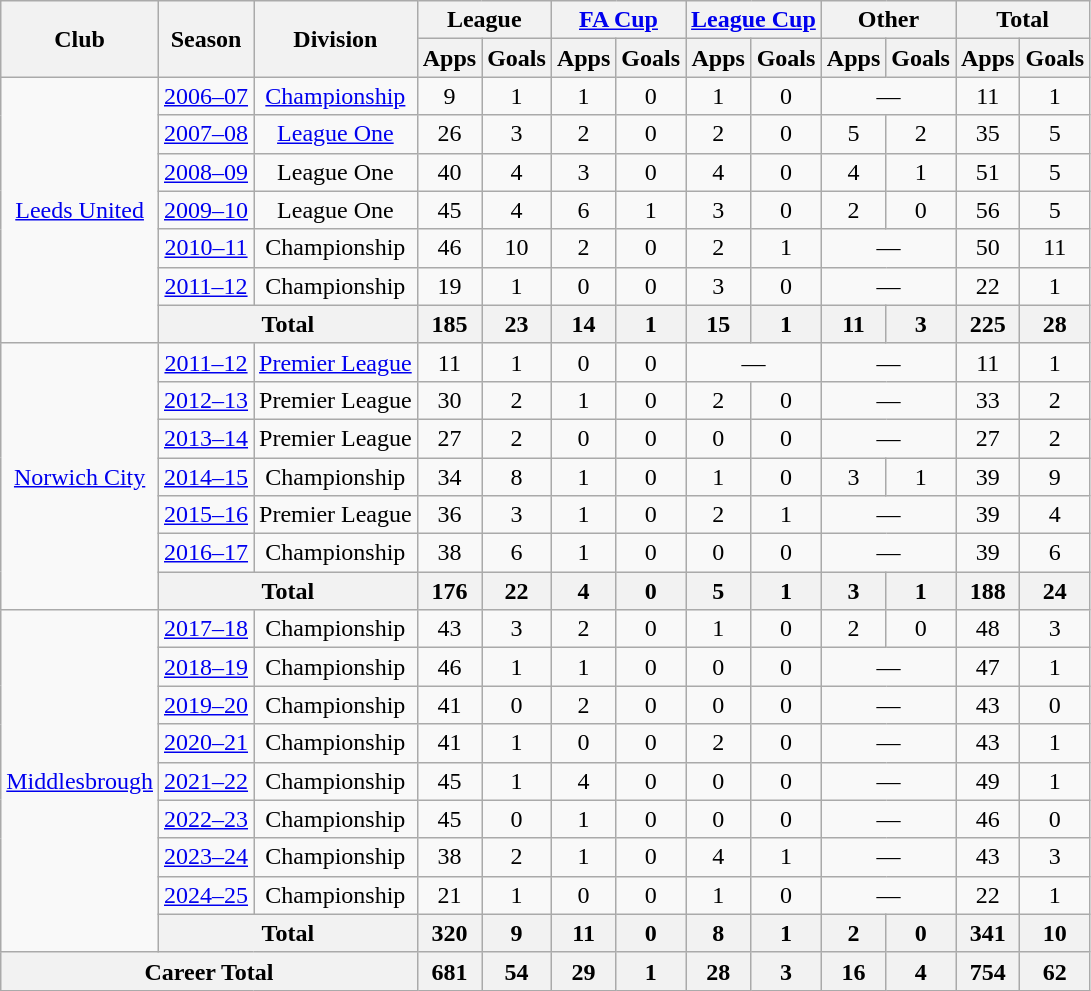<table class="wikitable" style="text-align: center">
<tr>
<th rowspan=2>Club</th>
<th rowspan=2>Season</th>
<th rowspan=2>Division</th>
<th colspan=2>League</th>
<th colspan=2><a href='#'>FA Cup</a></th>
<th colspan=2><a href='#'>League Cup</a></th>
<th colspan=2>Other</th>
<th colspan=2>Total</th>
</tr>
<tr>
<th>Apps</th>
<th>Goals</th>
<th>Apps</th>
<th>Goals</th>
<th>Apps</th>
<th>Goals</th>
<th>Apps</th>
<th>Goals</th>
<th>Apps</th>
<th>Goals</th>
</tr>
<tr>
<td rowspan=7><a href='#'>Leeds United</a></td>
<td><a href='#'>2006–07</a></td>
<td><a href='#'>Championship</a></td>
<td>9</td>
<td>1</td>
<td>1</td>
<td>0</td>
<td>1</td>
<td>0</td>
<td colspan=2>—</td>
<td>11</td>
<td>1</td>
</tr>
<tr>
<td><a href='#'>2007–08</a></td>
<td><a href='#'>League One</a></td>
<td>26</td>
<td>3</td>
<td>2</td>
<td>0</td>
<td>2</td>
<td>0</td>
<td>5</td>
<td>2</td>
<td>35</td>
<td>5</td>
</tr>
<tr>
<td><a href='#'>2008–09</a></td>
<td>League One</td>
<td>40</td>
<td>4</td>
<td>3</td>
<td>0</td>
<td>4</td>
<td>0</td>
<td>4</td>
<td>1</td>
<td>51</td>
<td>5</td>
</tr>
<tr>
<td><a href='#'>2009–10</a></td>
<td>League One</td>
<td>45</td>
<td>4</td>
<td>6</td>
<td>1</td>
<td>3</td>
<td>0</td>
<td>2</td>
<td>0</td>
<td>56</td>
<td>5</td>
</tr>
<tr>
<td><a href='#'>2010–11</a></td>
<td>Championship</td>
<td>46</td>
<td>10</td>
<td>2</td>
<td>0</td>
<td>2</td>
<td>1</td>
<td colspan=2>—</td>
<td>50</td>
<td>11</td>
</tr>
<tr>
<td><a href='#'>2011–12</a></td>
<td>Championship</td>
<td>19</td>
<td>1</td>
<td>0</td>
<td>0</td>
<td>3</td>
<td>0</td>
<td colspan=2>—</td>
<td>22</td>
<td>1</td>
</tr>
<tr>
<th colspan=2>Total</th>
<th>185</th>
<th>23</th>
<th>14</th>
<th>1</th>
<th>15</th>
<th>1</th>
<th>11</th>
<th>3</th>
<th>225</th>
<th>28</th>
</tr>
<tr>
<td rowspan=7><a href='#'>Norwich City</a></td>
<td><a href='#'>2011–12</a></td>
<td><a href='#'>Premier League</a></td>
<td>11</td>
<td>1</td>
<td>0</td>
<td>0</td>
<td colspan=2>—</td>
<td colspan=2>—</td>
<td>11</td>
<td>1</td>
</tr>
<tr>
<td><a href='#'>2012–13</a></td>
<td>Premier League</td>
<td>30</td>
<td>2</td>
<td>1</td>
<td>0</td>
<td>2</td>
<td>0</td>
<td colspan=2>—</td>
<td>33</td>
<td>2</td>
</tr>
<tr>
<td><a href='#'>2013–14</a></td>
<td>Premier League</td>
<td>27</td>
<td>2</td>
<td>0</td>
<td>0</td>
<td>0</td>
<td>0</td>
<td colspan=2>—</td>
<td>27</td>
<td>2</td>
</tr>
<tr>
<td><a href='#'>2014–15</a></td>
<td>Championship</td>
<td>34</td>
<td>8</td>
<td>1</td>
<td>0</td>
<td>1</td>
<td>0</td>
<td>3</td>
<td>1</td>
<td>39</td>
<td>9</td>
</tr>
<tr>
<td><a href='#'>2015–16</a></td>
<td>Premier League</td>
<td>36</td>
<td>3</td>
<td>1</td>
<td>0</td>
<td>2</td>
<td>1</td>
<td colspan=2>—</td>
<td>39</td>
<td>4</td>
</tr>
<tr>
<td><a href='#'>2016–17</a></td>
<td>Championship</td>
<td>38</td>
<td>6</td>
<td>1</td>
<td>0</td>
<td>0</td>
<td>0</td>
<td colspan=2>—</td>
<td>39</td>
<td>6</td>
</tr>
<tr>
<th colspan=2>Total</th>
<th>176</th>
<th>22</th>
<th>4</th>
<th>0</th>
<th>5</th>
<th>1</th>
<th>3</th>
<th>1</th>
<th>188</th>
<th>24</th>
</tr>
<tr>
<td rowspan=9><a href='#'>Middlesbrough</a></td>
<td><a href='#'>2017–18</a></td>
<td>Championship</td>
<td>43</td>
<td>3</td>
<td>2</td>
<td>0</td>
<td>1</td>
<td>0</td>
<td>2</td>
<td>0</td>
<td>48</td>
<td>3</td>
</tr>
<tr>
<td><a href='#'>2018–19</a></td>
<td>Championship</td>
<td>46</td>
<td>1</td>
<td>1</td>
<td>0</td>
<td>0</td>
<td>0</td>
<td colspan=2>—</td>
<td>47</td>
<td>1</td>
</tr>
<tr>
<td><a href='#'>2019–20</a></td>
<td>Championship</td>
<td>41</td>
<td>0</td>
<td>2</td>
<td>0</td>
<td>0</td>
<td>0</td>
<td colspan=2>—</td>
<td>43</td>
<td>0</td>
</tr>
<tr>
<td><a href='#'>2020–21</a></td>
<td>Championship</td>
<td>41</td>
<td>1</td>
<td>0</td>
<td>0</td>
<td>2</td>
<td>0</td>
<td colspan=2>—</td>
<td>43</td>
<td>1</td>
</tr>
<tr>
<td><a href='#'>2021–22</a></td>
<td>Championship</td>
<td>45</td>
<td>1</td>
<td>4</td>
<td>0</td>
<td>0</td>
<td>0</td>
<td colspan=2>—</td>
<td>49</td>
<td>1</td>
</tr>
<tr>
<td><a href='#'>2022–23</a></td>
<td>Championship</td>
<td>45</td>
<td>0</td>
<td>1</td>
<td>0</td>
<td>0</td>
<td>0</td>
<td colspan=2>—</td>
<td>46</td>
<td>0</td>
</tr>
<tr>
<td><a href='#'>2023–24</a></td>
<td>Championship</td>
<td>38</td>
<td>2</td>
<td>1</td>
<td>0</td>
<td>4</td>
<td>1</td>
<td colspan="2">—</td>
<td>43</td>
<td>3</td>
</tr>
<tr>
<td><a href='#'>2024–25</a></td>
<td>Championship</td>
<td>21</td>
<td>1</td>
<td>0</td>
<td>0</td>
<td>1</td>
<td>0</td>
<td colspan="2">—</td>
<td>22</td>
<td>1</td>
</tr>
<tr>
<th colspan=2>Total</th>
<th>320</th>
<th>9</th>
<th>11</th>
<th>0</th>
<th>8</th>
<th>1</th>
<th>2</th>
<th>0</th>
<th>341</th>
<th>10</th>
</tr>
<tr>
<th colspan=3>Career Total</th>
<th>681</th>
<th>54</th>
<th>29</th>
<th>1</th>
<th>28</th>
<th>3</th>
<th>16</th>
<th>4</th>
<th>754</th>
<th>62</th>
</tr>
</table>
